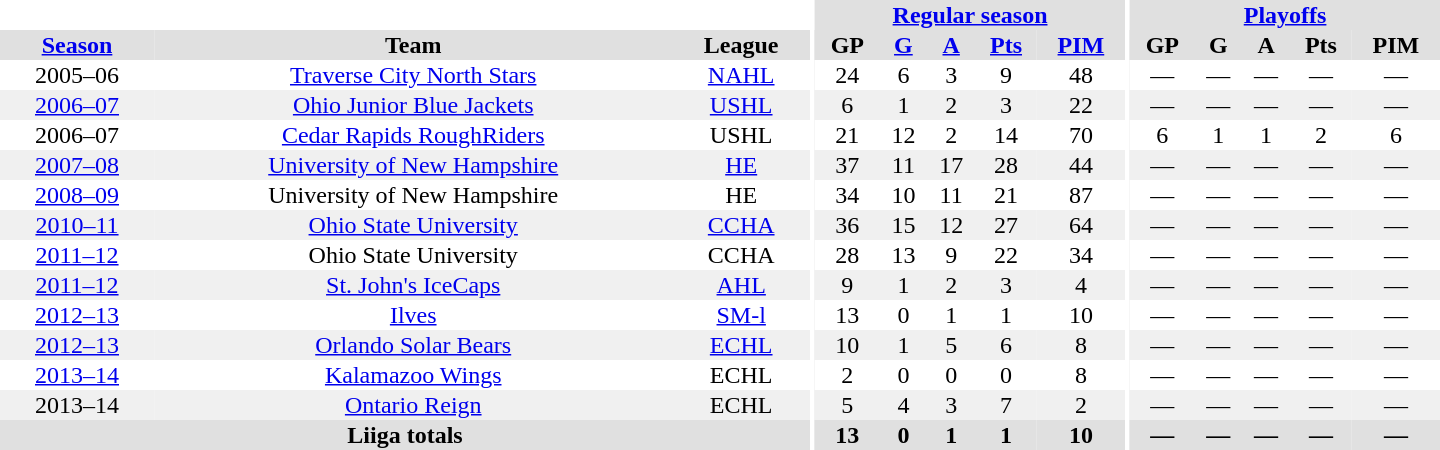<table border="0" cellpadding="1" cellspacing="0" style="text-align:center; width:60em">
<tr bgcolor="#e0e0e0">
<th colspan="3" bgcolor="#ffffff"></th>
<th rowspan="99" bgcolor="#ffffff"></th>
<th colspan="5"><a href='#'>Regular season</a></th>
<th rowspan="99" bgcolor="#ffffff"></th>
<th colspan="5"><a href='#'>Playoffs</a></th>
</tr>
<tr bgcolor="#e0e0e0">
<th><a href='#'>Season</a></th>
<th>Team</th>
<th>League</th>
<th>GP</th>
<th><a href='#'>G</a></th>
<th><a href='#'>A</a></th>
<th><a href='#'>Pts</a></th>
<th><a href='#'>PIM</a></th>
<th>GP</th>
<th>G</th>
<th>A</th>
<th>Pts</th>
<th>PIM</th>
</tr>
<tr>
<td>2005–06</td>
<td><a href='#'>Traverse City North Stars</a></td>
<td><a href='#'>NAHL</a></td>
<td>24</td>
<td>6</td>
<td>3</td>
<td>9</td>
<td>48</td>
<td>—</td>
<td>—</td>
<td>—</td>
<td>—</td>
<td>—</td>
</tr>
<tr style="background:#f0f0f0;">
<td><a href='#'>2006–07</a></td>
<td><a href='#'>Ohio Junior Blue Jackets</a></td>
<td><a href='#'>USHL</a></td>
<td>6</td>
<td>1</td>
<td>2</td>
<td>3</td>
<td>22</td>
<td>—</td>
<td>—</td>
<td>—</td>
<td>—</td>
<td>—</td>
</tr>
<tr>
<td>2006–07</td>
<td><a href='#'>Cedar Rapids RoughRiders</a></td>
<td>USHL</td>
<td>21</td>
<td>12</td>
<td>2</td>
<td>14</td>
<td>70</td>
<td>6</td>
<td>1</td>
<td>1</td>
<td>2</td>
<td>6</td>
</tr>
<tr style="background:#f0f0f0;">
<td><a href='#'>2007–08</a></td>
<td><a href='#'>University of New Hampshire</a></td>
<td><a href='#'>HE</a></td>
<td>37</td>
<td>11</td>
<td>17</td>
<td>28</td>
<td>44</td>
<td>—</td>
<td>—</td>
<td>—</td>
<td>—</td>
<td>—</td>
</tr>
<tr>
<td><a href='#'>2008–09</a></td>
<td>University of New Hampshire</td>
<td>HE</td>
<td>34</td>
<td>10</td>
<td>11</td>
<td>21</td>
<td>87</td>
<td>—</td>
<td>—</td>
<td>—</td>
<td>—</td>
<td>—</td>
</tr>
<tr style="background:#f0f0f0;">
<td><a href='#'>2010–11</a></td>
<td><a href='#'>Ohio State University</a></td>
<td><a href='#'>CCHA</a></td>
<td>36</td>
<td>15</td>
<td>12</td>
<td>27</td>
<td>64</td>
<td>—</td>
<td>—</td>
<td>—</td>
<td>—</td>
<td>—</td>
</tr>
<tr>
<td><a href='#'>2011–12</a></td>
<td>Ohio State University</td>
<td>CCHA</td>
<td>28</td>
<td>13</td>
<td>9</td>
<td>22</td>
<td>34</td>
<td>—</td>
<td>—</td>
<td>—</td>
<td>—</td>
<td>—</td>
</tr>
<tr style="background:#f0f0f0;">
<td><a href='#'>2011–12</a></td>
<td><a href='#'>St. John's IceCaps</a></td>
<td><a href='#'>AHL</a></td>
<td>9</td>
<td>1</td>
<td>2</td>
<td>3</td>
<td>4</td>
<td>—</td>
<td>—</td>
<td>—</td>
<td>—</td>
<td>—</td>
</tr>
<tr>
<td><a href='#'>2012–13</a></td>
<td><a href='#'>Ilves</a></td>
<td><a href='#'>SM-l</a></td>
<td>13</td>
<td>0</td>
<td>1</td>
<td>1</td>
<td>10</td>
<td>—</td>
<td>—</td>
<td>—</td>
<td>—</td>
<td>—</td>
</tr>
<tr style="background:#f0f0f0;">
<td><a href='#'>2012–13</a></td>
<td><a href='#'>Orlando Solar Bears</a></td>
<td><a href='#'>ECHL</a></td>
<td>10</td>
<td>1</td>
<td>5</td>
<td>6</td>
<td>8</td>
<td>—</td>
<td>—</td>
<td>—</td>
<td>—</td>
<td>—</td>
</tr>
<tr>
<td><a href='#'>2013–14</a></td>
<td><a href='#'>Kalamazoo Wings</a></td>
<td>ECHL</td>
<td>2</td>
<td>0</td>
<td>0</td>
<td>0</td>
<td>8</td>
<td>—</td>
<td>—</td>
<td>—</td>
<td>—</td>
<td>—</td>
</tr>
<tr style="background:#f0f0f0;">
<td>2013–14</td>
<td><a href='#'>Ontario Reign</a></td>
<td>ECHL</td>
<td>5</td>
<td>4</td>
<td>3</td>
<td>7</td>
<td>2</td>
<td>—</td>
<td>—</td>
<td>—</td>
<td>—</td>
<td>—</td>
</tr>
<tr bgcolor="#e0e0e0">
<th colspan="3">Liiga totals</th>
<th>13</th>
<th>0</th>
<th>1</th>
<th>1</th>
<th>10</th>
<th>—</th>
<th>—</th>
<th>—</th>
<th>—</th>
<th>—</th>
</tr>
</table>
